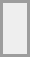<table border="0" cellpadding="4" cellspacing="4" style="margin:auto; border:2px solid #9d9d9d; background:#eee;">
<tr>
<td><br><div></div></td>
</tr>
</table>
